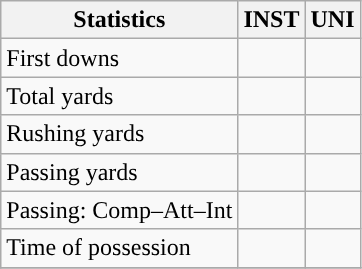<table class="wikitable" style="float: left;">
<tr>
<th>Statistics</th>
<th>INST</th>
<th>UNI</th>
</tr>
<tr>
<td>First downs</td>
<td></td>
<td></td>
</tr>
<tr>
<td>Total yards</td>
<td></td>
<td></td>
</tr>
<tr>
<td>Rushing yards</td>
<td></td>
<td></td>
</tr>
<tr>
<td>Passing yards</td>
<td></td>
<td></td>
</tr>
<tr>
<td>Passing: Comp–Att–Int</td>
<td></td>
<td></td>
</tr>
<tr>
<td>Time of possession</td>
<td></td>
<td></td>
</tr>
<tr>
</tr>
</table>
